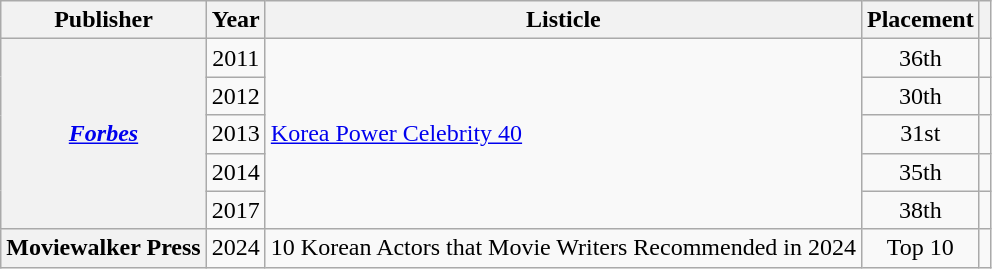<table class="wikitable plainrowheaders sortable" style="text-align:center">
<tr>
<th scope="col">Publisher</th>
<th scope="col">Year</th>
<th scope="col">Listicle</th>
<th scope="col">Placement</th>
<th scope="col" class="unsortable"></th>
</tr>
<tr>
<th scope="row" rowspan="5"><em><a href='#'>Forbes</a></em></th>
<td>2011</td>
<td rowspan="5" style="text-align:left"><a href='#'>Korea Power Celebrity 40</a></td>
<td>36th</td>
<td></td>
</tr>
<tr>
<td>2012</td>
<td>30th</td>
<td></td>
</tr>
<tr>
<td>2013</td>
<td>31st</td>
<td></td>
</tr>
<tr>
<td>2014</td>
<td>35th</td>
<td></td>
</tr>
<tr>
<td>2017</td>
<td>38th</td>
<td></td>
</tr>
<tr>
<th scope="row">Moviewalker Press</th>
<td>2024</td>
<td style="text-align:left">10 Korean Actors that Movie Writers Recommended in 2024</td>
<td>Top 10</td>
<td></td>
</tr>
</table>
